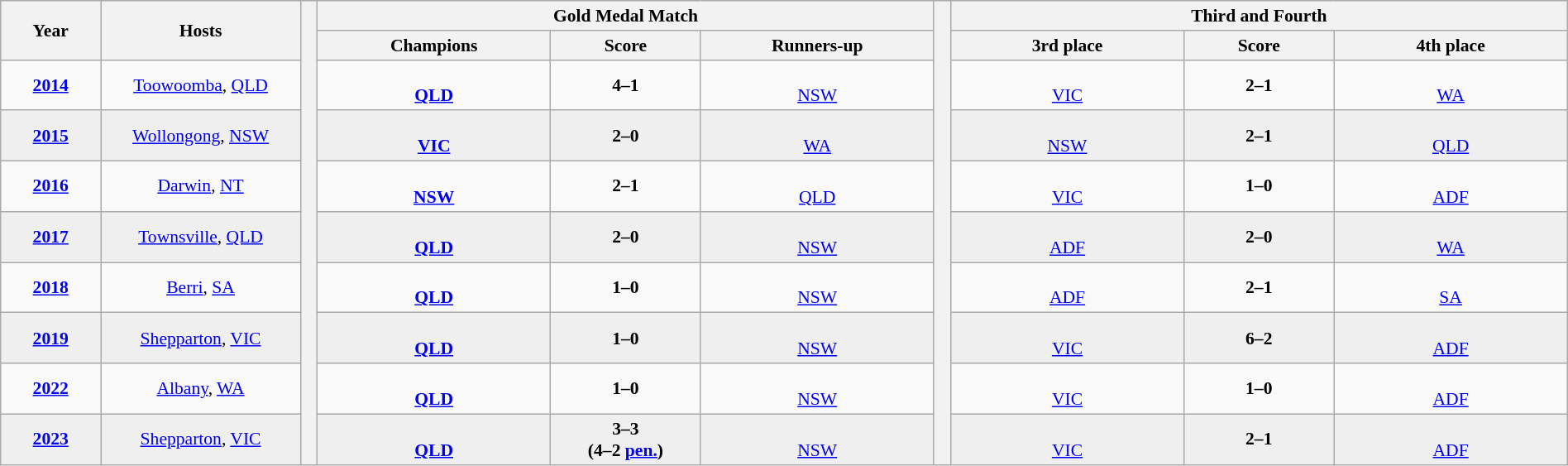<table class="wikitable" style="font-size:90%; width: 100%; text-align: center;">
<tr bgcolor=#c1d8ff>
<th rowspan=2 width=6%>Year</th>
<th rowspan=2 width=12%>Hosts</th>
<th width=1% rowspan=20 bgcolor=ffffff></th>
<th colspan=3>Gold Medal Match</th>
<th width=1% rowspan=20 bgcolor=ffffff></th>
<th colspan=3>Third and Fourth</th>
</tr>
<tr bgcolor=#efefef>
<th width=14%>Champions</th>
<th width=9%>Score</th>
<th width=14%>Runners-up</th>
<th width=14%>3rd place</th>
<th width=9%>Score</th>
<th width=14%>4th place</th>
</tr>
<tr>
<td><strong><a href='#'>2014</a></strong></td>
<td><a href='#'>Toowoomba</a>, <a href='#'>QLD</a></td>
<td><strong><br><a href='#'>QLD</a></strong></td>
<td><strong>4–1</strong></td>
<td><br><a href='#'>NSW</a></td>
<td><br><a href='#'>VIC</a></td>
<td><strong>2–1</strong></td>
<td><br><a href='#'>WA</a></td>
</tr>
<tr bgcolor=#efefef>
<td><strong><a href='#'>2015</a></strong></td>
<td><a href='#'>Wollongong</a>, <a href='#'>NSW</a></td>
<td><strong><br><a href='#'>VIC</a></strong></td>
<td><strong>2–0</strong></td>
<td><br><a href='#'>WA</a></td>
<td><br><a href='#'>NSW</a></td>
<td><strong>2–1</strong></td>
<td><br><a href='#'>QLD</a></td>
</tr>
<tr>
<td><strong><a href='#'>2016</a></strong></td>
<td><a href='#'>Darwin</a>, <a href='#'>NT</a></td>
<td><strong><br><a href='#'>NSW</a></strong></td>
<td><strong>2–1</strong></td>
<td><br><a href='#'>QLD</a></td>
<td><br><a href='#'>VIC</a></td>
<td><strong>1–0</strong></td>
<td><br><a href='#'>ADF</a></td>
</tr>
<tr bgcolor=#efefef>
<td><strong><a href='#'>2017</a></strong></td>
<td><a href='#'>Townsville</a>, <a href='#'>QLD</a></td>
<td><strong><br><a href='#'>QLD</a></strong></td>
<td><strong>2–0</strong></td>
<td><br><a href='#'>NSW</a></td>
<td><br><a href='#'>ADF</a></td>
<td><strong>2–0</strong></td>
<td><br><a href='#'>WA</a></td>
</tr>
<tr>
<td><strong><a href='#'>2018</a></strong></td>
<td><a href='#'>Berri</a>, <a href='#'>SA</a></td>
<td><strong><br><a href='#'>QLD</a></strong></td>
<td><strong>1–0</strong></td>
<td><br><a href='#'>NSW</a></td>
<td><br><a href='#'>ADF</a></td>
<td><strong>2–1</strong></td>
<td><br><a href='#'>SA</a></td>
</tr>
<tr bgcolor=#efefef>
<td><strong><a href='#'>2019</a></strong></td>
<td><a href='#'>Shepparton</a>, <a href='#'>VIC</a></td>
<td><strong><br><a href='#'>QLD</a></strong></td>
<td><strong>1–0</strong></td>
<td><br><a href='#'>NSW</a></td>
<td><br><a href='#'>VIC</a></td>
<td><strong>6–2</strong></td>
<td><br><a href='#'>ADF</a></td>
</tr>
<tr>
<td><strong><a href='#'>2022</a></strong></td>
<td><a href='#'>Albany</a>, <a href='#'>WA</a></td>
<td><strong><br><a href='#'>QLD</a></strong></td>
<td><strong>1–0</strong></td>
<td><br><a href='#'>NSW</a></td>
<td><br><a href='#'>VIC</a></td>
<td><strong>1–0</strong></td>
<td><br><a href='#'>ADF</a></td>
</tr>
<tr bgcolor=#efefef>
<td><strong><a href='#'>2023</a></strong></td>
<td><a href='#'>Shepparton</a>, <a href='#'>VIC</a></td>
<td><strong><br><a href='#'>QLD</a></strong></td>
<td><strong>3–3</strong><br><strong>(4–2 <a href='#'>pen.</a>)</strong></td>
<td><br><a href='#'>NSW</a></td>
<td><br><a href='#'>VIC</a></td>
<td><strong>2–1</strong></td>
<td><br><a href='#'>ADF</a></td>
</tr>
</table>
